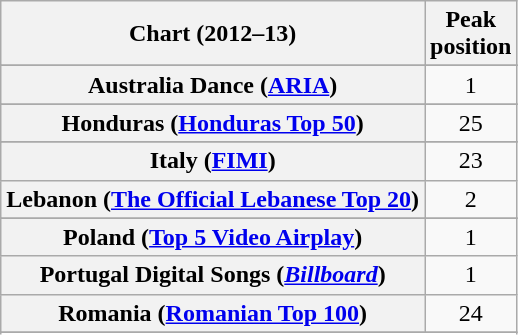<table class="wikitable sortable plainrowheaders" style="text-align:center">
<tr>
<th>Chart (2012–13)</th>
<th>Peak<br>position</th>
</tr>
<tr>
</tr>
<tr>
<th scope="row">Australia Dance (<a href='#'>ARIA</a>)</th>
<td style="text-align:center;">1</td>
</tr>
<tr>
</tr>
<tr>
</tr>
<tr>
</tr>
<tr>
</tr>
<tr>
</tr>
<tr>
</tr>
<tr>
</tr>
<tr>
</tr>
<tr>
</tr>
<tr>
</tr>
<tr>
<th scope="row">Honduras (<a href='#'>Honduras Top 50</a>)</th>
<td align="center">25</td>
</tr>
<tr>
</tr>
<tr>
</tr>
<tr>
</tr>
<tr>
<th scope="row">Italy (<a href='#'>FIMI</a>)</th>
<td>23</td>
</tr>
<tr>
<th scope="row">Lebanon (<a href='#'>The Official Lebanese Top 20</a>)</th>
<td style="text-align:center;">2</td>
</tr>
<tr>
</tr>
<tr>
</tr>
<tr>
</tr>
<tr>
</tr>
<tr>
</tr>
<tr>
</tr>
<tr>
<th scope="row">Poland (<a href='#'>Top 5 Video Airplay</a>)</th>
<td style="text-align:center;">1</td>
</tr>
<tr>
<th scope="row">Portugal Digital Songs (<em><a href='#'>Billboard</a></em>)</th>
<td style="text-align:center">1</td>
</tr>
<tr>
<th scope="row">Romania (<a href='#'>Romanian Top 100</a>)</th>
<td style="text-align:center;">24</td>
</tr>
<tr>
</tr>
<tr>
</tr>
<tr>
</tr>
<tr>
</tr>
<tr>
</tr>
<tr>
</tr>
<tr>
</tr>
<tr>
</tr>
<tr>
</tr>
<tr>
</tr>
</table>
